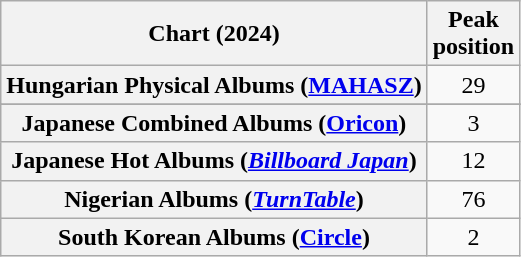<table class="wikitable sortable plainrowheaders" style="text-align:center">
<tr>
<th scope="col">Chart (2024)</th>
<th scope="col">Peak<br>position</th>
</tr>
<tr>
<th scope="row">Hungarian Physical Albums (<a href='#'>MAHASZ</a>)</th>
<td>29</td>
</tr>
<tr>
</tr>
<tr>
<th scope="row">Japanese Combined Albums (<a href='#'>Oricon</a>)</th>
<td>3</td>
</tr>
<tr>
<th scope="row">Japanese Hot Albums (<em><a href='#'>Billboard Japan</a></em>)</th>
<td>12</td>
</tr>
<tr>
<th scope="row">Nigerian Albums (<a href='#'><em>TurnTable</em></a>)</th>
<td>76</td>
</tr>
<tr>
<th scope="row">South Korean Albums (<a href='#'>Circle</a>)</th>
<td>2</td>
</tr>
</table>
